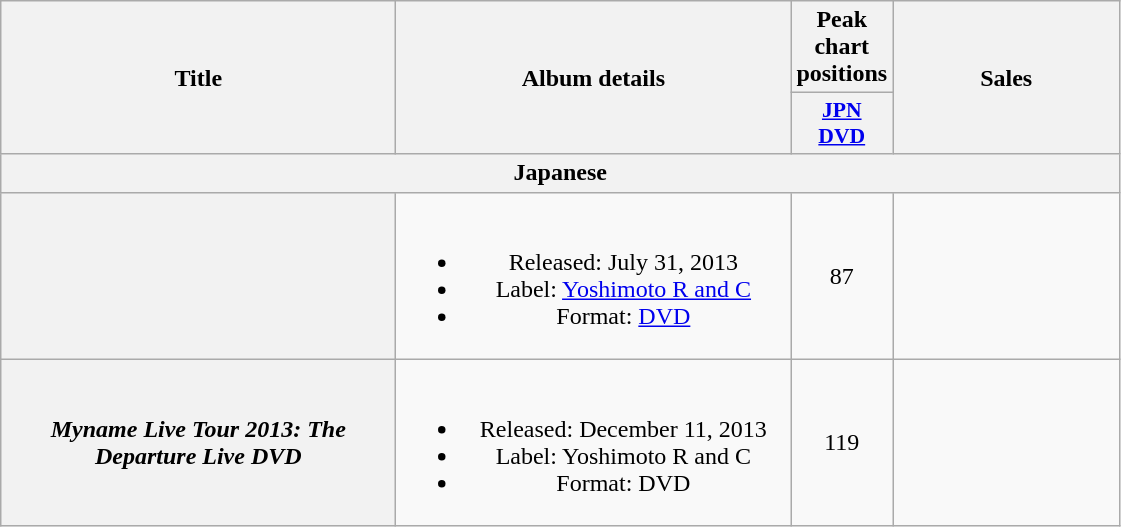<table class="wikitable plainrowheaders" style="text-align:center;" border="1">
<tr>
<th scope="col" rowspan="2" style="width:16em;">Title</th>
<th scope="col" rowspan="2" style="width:16em;">Album details</th>
<th scope="col">Peak chart positions</th>
<th scope="col" rowspan="2" style="width:9em;">Sales</th>
</tr>
<tr>
<th scope="col" style="width:2.2em;font-size:90%;"><a href='#'>JPN<br>DVD</a><br></th>
</tr>
<tr>
<th colspan="5">Japanese</th>
</tr>
<tr>
<th scope="row"></th>
<td><br><ul><li>Released: July 31, 2013</li><li>Label: <a href='#'>Yoshimoto R and C</a></li><li>Format: <a href='#'>DVD</a></li></ul></td>
<td>87</td>
<td></td>
</tr>
<tr>
<th scope="row"><em>Myname Live Tour 2013: The Departure Live DVD</em></th>
<td><br><ul><li>Released: December 11, 2013</li><li>Label: Yoshimoto R and C</li><li>Format: DVD</li></ul></td>
<td>119</td>
<td></td>
</tr>
</table>
